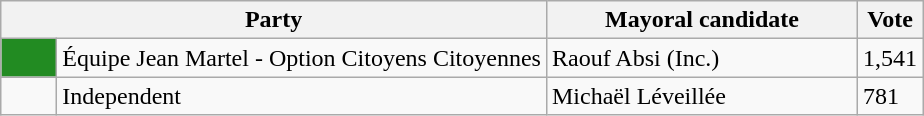<table class="wikitable">
<tr>
<th bgcolor="#DDDDFF" width="230px" colspan="2">Party</th>
<th bgcolor="#DDDDFF" width="200px">Mayoral candidate</th>
<th bgcolor="#DDDDFF" width="30px">Vote</th>
</tr>
<tr>
<td bgcolor="#228B22" width="30px"> </td>
<td>Équipe Jean Martel - Option Citoyens Citoyennes</td>
<td>Raouf Absi (Inc.)</td>
<td>1,541</td>
</tr>
<tr>
<td> </td>
<td>Independent</td>
<td>Michaël Léveillée</td>
<td>781</td>
</tr>
</table>
